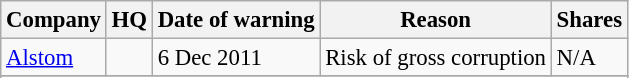<table class="wikitable" style="font-size:95%;">
<tr>
<th>Company</th>
<th>HQ</th>
<th>Date of warning</th>
<th>Reason</th>
<th>Shares</th>
</tr>
<tr>
<td><a href='#'>Alstom</a></td>
<td></td>
<td>6 Dec 2011</td>
<td>Risk of gross corruption</td>
<td>N/A</td>
</tr>
<tr>
</tr>
<tr>
</tr>
</table>
